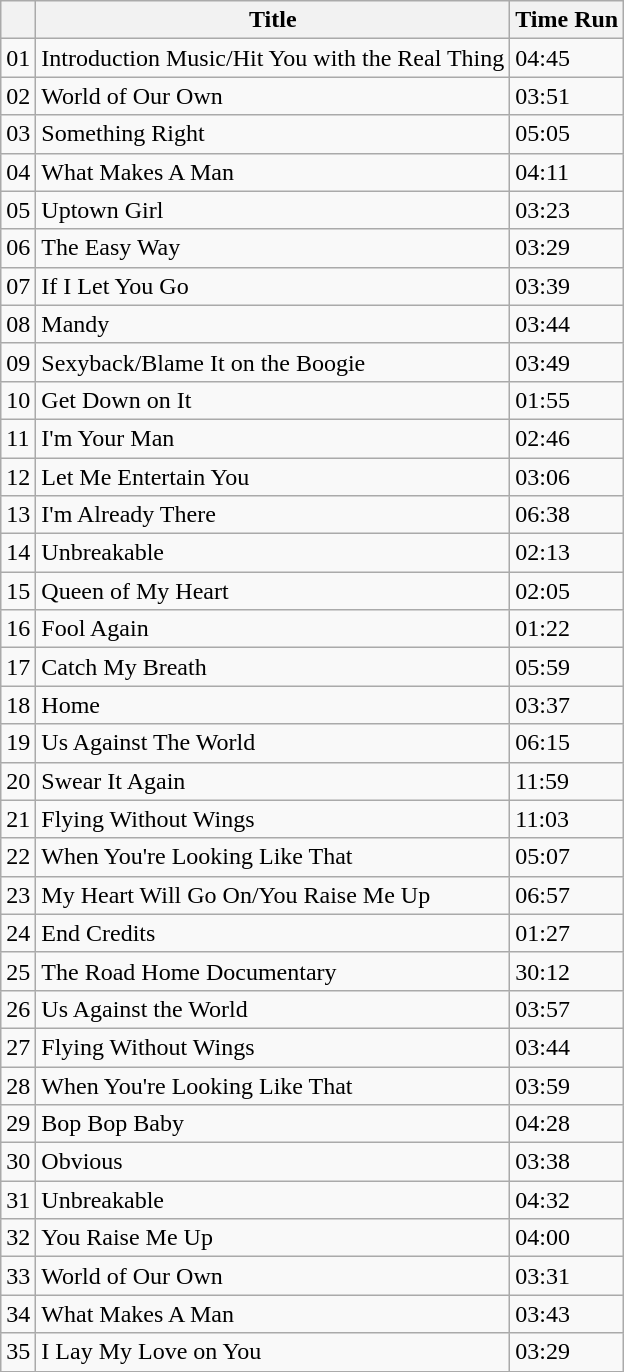<table class="wikitable">
<tr>
<th></th>
<th>Title</th>
<th>Time Run</th>
</tr>
<tr>
<td>01</td>
<td>Introduction Music/Hit You with the Real Thing</td>
<td>04:45</td>
</tr>
<tr>
<td>02</td>
<td>World of Our Own</td>
<td>03:51</td>
</tr>
<tr>
<td>03</td>
<td>Something Right</td>
<td>05:05</td>
</tr>
<tr>
<td>04</td>
<td>What Makes A Man</td>
<td>04:11</td>
</tr>
<tr>
<td>05</td>
<td>Uptown Girl</td>
<td>03:23</td>
</tr>
<tr>
<td>06</td>
<td>The Easy Way</td>
<td>03:29</td>
</tr>
<tr>
<td>07</td>
<td>If I Let You Go</td>
<td>03:39</td>
</tr>
<tr>
<td>08</td>
<td>Mandy</td>
<td>03:44</td>
</tr>
<tr>
<td>09</td>
<td>Sexyback/Blame It on the Boogie</td>
<td>03:49</td>
</tr>
<tr>
<td>10</td>
<td>Get Down on It</td>
<td>01:55</td>
</tr>
<tr>
<td>11</td>
<td>I'm Your Man</td>
<td>02:46</td>
</tr>
<tr>
<td>12</td>
<td>Let Me Entertain You</td>
<td>03:06</td>
</tr>
<tr>
<td>13</td>
<td>I'm Already There</td>
<td>06:38</td>
</tr>
<tr>
<td>14</td>
<td>Unbreakable</td>
<td>02:13</td>
</tr>
<tr>
<td>15</td>
<td>Queen of My Heart</td>
<td>02:05</td>
</tr>
<tr>
<td>16</td>
<td>Fool Again</td>
<td>01:22</td>
</tr>
<tr>
<td>17</td>
<td>Catch My Breath</td>
<td>05:59</td>
</tr>
<tr>
<td>18</td>
<td>Home</td>
<td>03:37</td>
</tr>
<tr>
<td>19</td>
<td>Us Against The World</td>
<td>06:15</td>
</tr>
<tr>
<td>20</td>
<td>Swear It Again</td>
<td>11:59</td>
</tr>
<tr>
<td>21</td>
<td>Flying Without Wings</td>
<td>11:03</td>
</tr>
<tr>
<td>22</td>
<td>When You're Looking Like That</td>
<td>05:07</td>
</tr>
<tr>
<td>23</td>
<td>My Heart Will Go On/You Raise Me Up</td>
<td>06:57</td>
</tr>
<tr>
<td>24</td>
<td>End Credits</td>
<td>01:27</td>
</tr>
<tr>
<td>25</td>
<td>The Road Home Documentary</td>
<td>30:12</td>
</tr>
<tr>
<td>26</td>
<td>Us Against the World</td>
<td>03:57</td>
</tr>
<tr>
<td>27</td>
<td>Flying Without Wings</td>
<td>03:44</td>
</tr>
<tr>
<td>28</td>
<td>When You're Looking Like That</td>
<td>03:59</td>
</tr>
<tr>
<td>29</td>
<td>Bop Bop Baby</td>
<td>04:28</td>
</tr>
<tr>
<td>30</td>
<td>Obvious</td>
<td>03:38</td>
</tr>
<tr>
<td>31</td>
<td>Unbreakable</td>
<td>04:32</td>
</tr>
<tr>
<td>32</td>
<td>You Raise Me Up</td>
<td>04:00</td>
</tr>
<tr>
<td>33</td>
<td>World of Our Own</td>
<td>03:31</td>
</tr>
<tr>
<td>34</td>
<td>What Makes A Man</td>
<td>03:43</td>
</tr>
<tr>
<td>35</td>
<td>I Lay My Love on You</td>
<td>03:29</td>
</tr>
</table>
